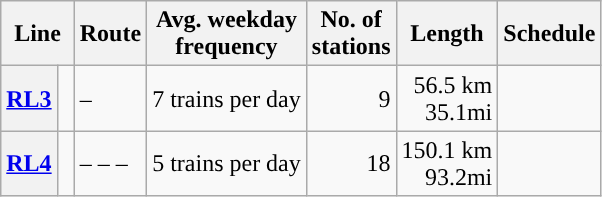<table class="sortable wikitable">
<tr>
<th colspan="2">Line</th>
<th class="unsortable">Route</th>
<th>Avg. weekday<br> frequency</th>
<th data-sort-type="number">No. of<br>stations</th>
<th>Length</th>
<th class="unsortable">Schedule</th>
</tr>
<tr>
<th><a href='#'>RL3</a></th>
<td width=4px style="background-color:#"></td>
<td> – </td>
<td>7 trains per day</td>
<td style="text-align:right;">9</td>
<td style="text-align:right;">56.5 km<br>35.1mi</td>
<td style="text-align:center;"></td>
</tr>
<tr>
<th><a href='#'>RL4</a></th>
<td width=4px style="background-color:#"></td>
<td> –  –  – </td>
<td>5 trains per day</td>
<td style="text-align:right;">18</td>
<td style="text-align:right;">150.1 km<br>93.2mi</td>
<td style="text-align:center;"></td>
</tr>
</table>
